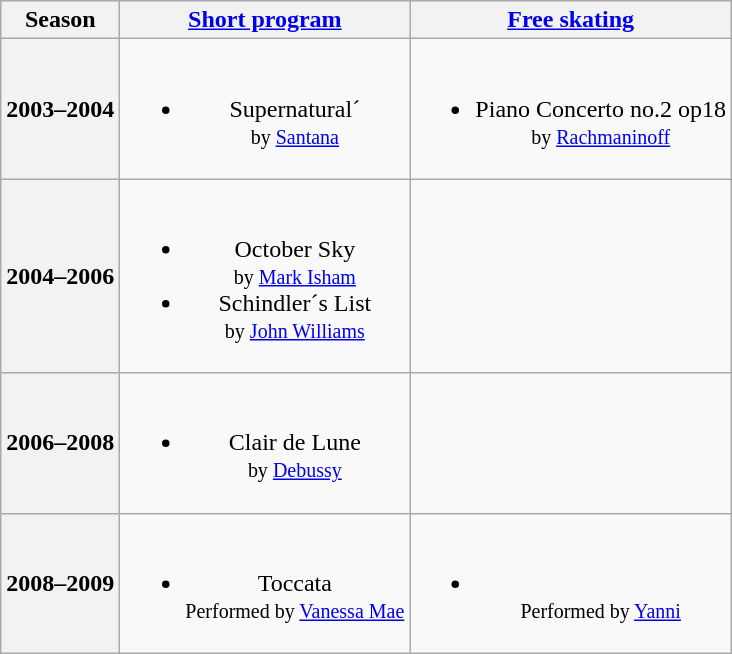<table class=wikitable style=text-align:center>
<tr>
<th>Season</th>
<th><a href='#'>Short program</a></th>
<th><a href='#'>Free skating</a></th>
</tr>
<tr>
<th>2003–2004 <br></th>
<td><br><ul><li>Supernatural´ <br><small> by <a href='#'>Santana</a> </small></li></ul></td>
<td><br><ul><li>Piano Concerto no.2 op18 <br><small> by <a href='#'>Rachmaninoff</a> </small></li></ul></td>
</tr>
<tr>
<th>2004–2006  <br></th>
<td><br><ul><li>October Sky <br><small> by <a href='#'>Mark Isham</a> </small></li><li>Schindler´s List <br><small> by <a href='#'>John Williams</a> </small></li></ul></td>
<td></td>
</tr>
<tr>
<th>2006–2008 <br></th>
<td><br><ul><li>Clair de Lune <br><small> by <a href='#'>Debussy</a> </small></li></ul></td>
<td></td>
</tr>
<tr>
<th>2008–2009 <br></th>
<td><br><ul><li>Toccata <br><small> Performed by <a href='#'>Vanessa Mae</a> </small></li></ul></td>
<td><br><ul><li><br><small> Performed by <a href='#'>Yanni</a> </small></li></ul></td>
</tr>
</table>
